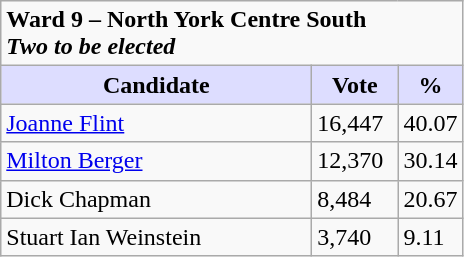<table class="wikitable plainrowheaders">
<tr>
<td colspan="3"><strong>Ward 9 – North York Centre South <br> <em>Two to be elected<strong><em></td>
</tr>
<tr>
<th style="background:#ddf; width:200px;">Candidate</th>
<th style="background:#ddf; width:50px;">Vote</th>
<th style="background:#ddf; width:30px;">%</th>
</tr>
<tr>
<td></strong><a href='#'>Joanne Flint</a><strong></td>
<td>16,447</td>
<td>40.07</td>
</tr>
<tr>
<td></strong><a href='#'>Milton Berger</a><strong></td>
<td>12,370</td>
<td>30.14</td>
</tr>
<tr>
<td>Dick Chapman</td>
<td>8,484</td>
<td>20.67</td>
</tr>
<tr>
<td>Stuart Ian Weinstein</td>
<td>3,740</td>
<td>9.11</td>
</tr>
</table>
